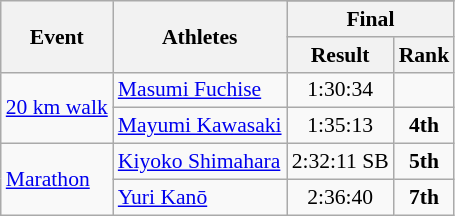<table class=wikitable style="font-size:90%">
<tr>
<th rowspan=3>Event</th>
<th rowspan=3>Athletes</th>
</tr>
<tr>
<th colspan=2>Final</th>
</tr>
<tr>
<th>Result</th>
<th>Rank</th>
</tr>
<tr>
<td rowspan="2"><a href='#'>20 km walk</a></td>
<td><a href='#'>Masumi Fuchise</a></td>
<td align=center>1:30:34</td>
<td align=center></td>
</tr>
<tr>
<td><a href='#'>Mayumi Kawasaki</a></td>
<td align=center>1:35:13</td>
<td align=center><strong>4th</strong></td>
</tr>
<tr>
<td rowspan="2"><a href='#'>Marathon</a></td>
<td><a href='#'>Kiyoko Shimahara</a></td>
<td align=center>2:32:11 SB</td>
<td align=center><strong>5th</strong></td>
</tr>
<tr>
<td><a href='#'>Yuri Kanō</a></td>
<td align=center>2:36:40</td>
<td align=center><strong>7th</strong></td>
</tr>
</table>
